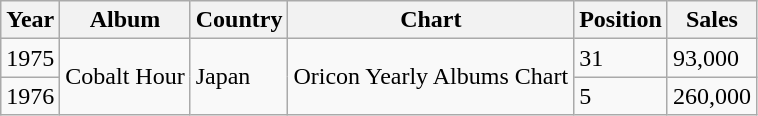<table class="wikitable">
<tr>
<th>Year</th>
<th>Album</th>
<th>Country</th>
<th>Chart</th>
<th>Position</th>
<th>Sales</th>
</tr>
<tr>
<td rowspan="1">1975</td>
<td rowspan="2">Cobalt Hour</td>
<td rowspan="2">Japan</td>
<td rowspan="2">Oricon Yearly Albums Chart</td>
<td rowspan="1">31</td>
<td rowspan="1">93,000</td>
</tr>
<tr>
<td>1976</td>
<td>5</td>
<td>260,000</td>
</tr>
</table>
